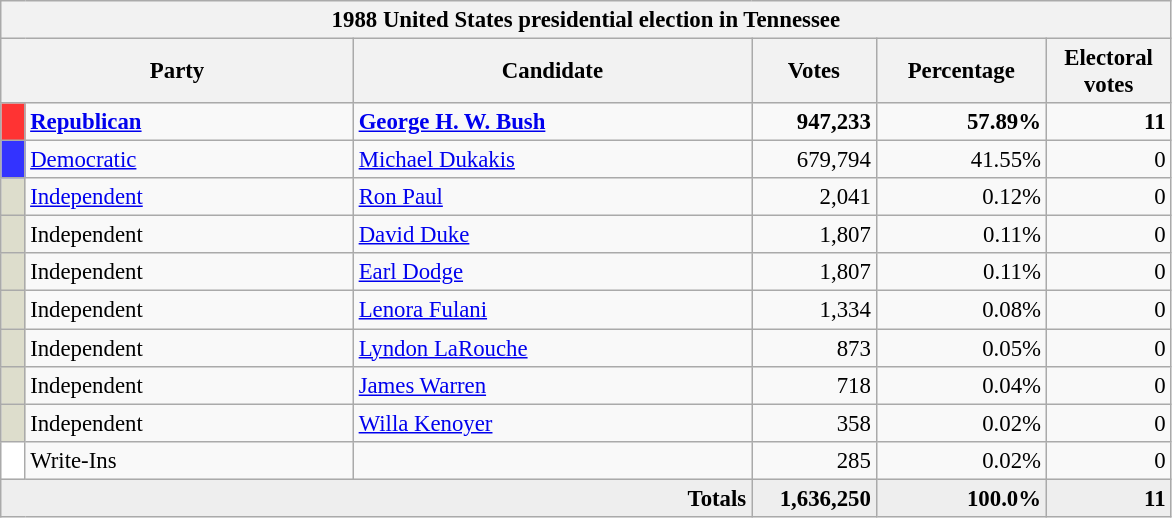<table class="wikitable" style="font-size: 95%;">
<tr>
<th colspan="6">1988 United States presidential election in Tennessee</th>
</tr>
<tr>
<th colspan="2" style="width: 15em">Party</th>
<th style="width: 17em">Candidate</th>
<th style="width: 5em">Votes</th>
<th style="width: 7em">Percentage</th>
<th style="width: 5em">Electoral votes</th>
</tr>
<tr>
<th style="background:#f33; width:3px;"></th>
<td style="width: 130px"><strong><a href='#'>Republican</a></strong></td>
<td><strong><a href='#'>George H. W. Bush</a></strong></td>
<td style="text-align:right;"><strong>947,233</strong></td>
<td style="text-align:right;"><strong>57.89%</strong></td>
<td style="text-align:right;"><strong>11</strong></td>
</tr>
<tr>
<th style="background:#33f; width:3px;"></th>
<td style="width: 130px"><a href='#'>Democratic</a></td>
<td><a href='#'>Michael Dukakis</a></td>
<td style="text-align:right;">679,794</td>
<td style="text-align:right;">41.55%</td>
<td style="text-align:right;">0</td>
</tr>
<tr>
<th style="background:#DDDDCC; width:3px;"></th>
<td style="width: 130px"><a href='#'>Independent</a></td>
<td><a href='#'>Ron Paul</a></td>
<td style="text-align:right;">2,041</td>
<td style="text-align:right;">0.12%</td>
<td style="text-align:right;">0</td>
</tr>
<tr>
<th style="background:#DDDDCC; width:3px;"></th>
<td style="width: 130px">Independent</td>
<td><a href='#'>David Duke</a></td>
<td style="text-align:right;">1,807</td>
<td style="text-align:right;">0.11%</td>
<td style="text-align:right;">0</td>
</tr>
<tr>
<th style="background:#DDDDCC; width:3px;"></th>
<td style="width: 130px">Independent</td>
<td><a href='#'>Earl Dodge</a></td>
<td style="text-align:right;">1,807</td>
<td style="text-align:right;">0.11%</td>
<td style="text-align:right;">0</td>
</tr>
<tr>
<th style="background:#DDDDCC; width:3px;"></th>
<td style="width: 130px">Independent</td>
<td><a href='#'>Lenora Fulani</a></td>
<td style="text-align:right;">1,334</td>
<td style="text-align:right;">0.08%</td>
<td style="text-align:right;">0</td>
</tr>
<tr>
<th style="background:#DDDDCC; width:3px;"></th>
<td style="width: 130px">Independent</td>
<td><a href='#'>Lyndon LaRouche</a></td>
<td style="text-align:right;">873</td>
<td style="text-align:right;">0.05%</td>
<td style="text-align:right;">0</td>
</tr>
<tr>
<th style="background:#DDDDCC; width:3px;"></th>
<td style="width: 130px">Independent</td>
<td><a href='#'>James Warren</a></td>
<td style="text-align:right;">718</td>
<td style="text-align:right;">0.04%</td>
<td style="text-align:right;">0</td>
</tr>
<tr>
<th style="background:#DDDDCC; width:3px;"></th>
<td style="width: 130px">Independent</td>
<td><a href='#'>Willa Kenoyer</a></td>
<td style="text-align:right;">358</td>
<td style="text-align:right;">0.02%</td>
<td style="text-align:right;">0</td>
</tr>
<tr>
<th style="background:#FFFFFF; width:3px;"></th>
<td style="width: 130px">Write-Ins</td>
<td></td>
<td style="text-align:right;">285</td>
<td style="text-align:right;">0.02%</td>
<td style="text-align:right;">0</td>
</tr>
<tr style="background:#eee; text-align:right;">
<td colspan="3"><strong>Totals</strong></td>
<td><strong>1,636,250</strong></td>
<td><strong>100.0%</strong></td>
<td><strong>11</strong></td>
</tr>
</table>
